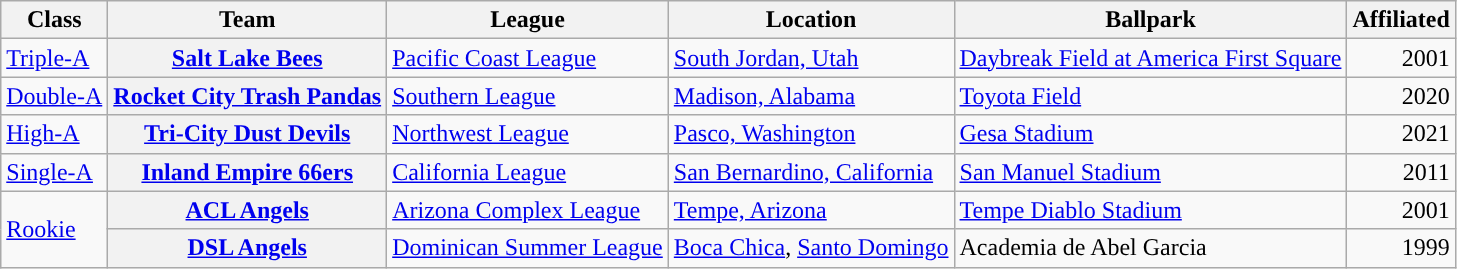<table class="wikitable plainrowheaders sortable">
<tr>
<th scope="col">Class</th>
<th scope="col">Team</th>
<th scope="col">League</th>
<th scope="col">Location</th>
<th scope="col">Ballpark</th>
<th scope="col">Affiliated</th>
</tr>
<tr>
<td><a href='#'>Triple-A</a></td>
<th scope="row"><a href='#'>Salt Lake Bees</a></th>
<td><a href='#'>Pacific Coast League</a></td>
<td><a href='#'>South Jordan, Utah</a></td>
<td><a href='#'>Daybreak Field at America First Square</a></td>
<td align="right">2001</td>
</tr>
<tr>
<td><a href='#'>Double-A</a></td>
<th scope="row"><a href='#'>Rocket City Trash Pandas</a></th>
<td><a href='#'>Southern League</a></td>
<td><a href='#'>Madison, Alabama</a></td>
<td><a href='#'>Toyota Field</a></td>
<td align="right">2020</td>
</tr>
<tr>
<td><a href='#'>High-A</a></td>
<th scope="row"><a href='#'>Tri-City Dust Devils</a></th>
<td><a href='#'>Northwest League</a></td>
<td><a href='#'>Pasco, Washington</a></td>
<td><a href='#'>Gesa Stadium</a></td>
<td align="right">2021</td>
</tr>
<tr>
<td><a href='#'>Single-A</a></td>
<th scope="row"><a href='#'>Inland Empire 66ers</a></th>
<td><a href='#'>California League</a></td>
<td><a href='#'>San Bernardino, California</a></td>
<td><a href='#'>San Manuel Stadium</a></td>
<td align="right">2011</td>
</tr>
<tr>
<td rowspan=2><a href='#'>Rookie</a></td>
<th scope="row"><a href='#'>ACL Angels</a></th>
<td><a href='#'>Arizona Complex League</a></td>
<td><a href='#'>Tempe, Arizona</a></td>
<td><a href='#'>Tempe Diablo Stadium</a></td>
<td align="right">2001</td>
</tr>
<tr>
<th scope="row"><a href='#'>DSL Angels</a></th>
<td><a href='#'>Dominican Summer League</a></td>
<td><a href='#'>Boca Chica</a>, <a href='#'>Santo Domingo</a></td>
<td>Academia de Abel Garcia</td>
<td align="right">1999</td>
</tr>
</table>
